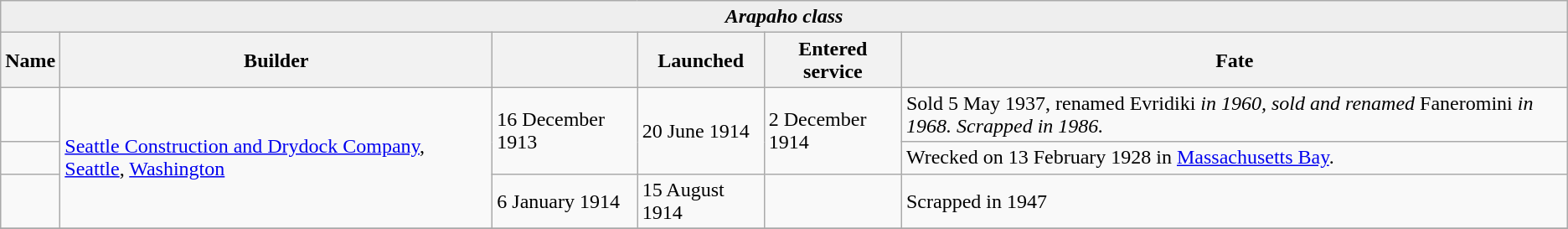<table border="1" class="wikitable">
<tr>
<td colspan="6" style="background:#eee;" align=center><strong><em>Arapaho<em> class<strong></td>
</tr>
<tr>
<th>Name</th>
<th>Builder</th>
<th></th>
<th>Launched</th>
<th>Entered service</th>
<th>Fate</th>
</tr>
<tr>
<td></td>
<td rowspan=3><a href='#'>Seattle Construction and Drydock Company</a>, <a href='#'>Seattle</a>, <a href='#'>Washington</a></td>
<td rowspan=2>16 December 1913</td>
<td rowspan=2>20 June 1914</td>
<td rowspan=2>2 December 1914</td>
<td>Sold 5 May 1937, renamed </em>Evridiki<em> in 1960, sold and renamed </em>Faneromini<em> in 1968. Scrapped in 1986.</td>
</tr>
<tr>
<td></td>
<td>Wrecked on 13 February 1928 in <a href='#'>Massachusetts Bay</a>.</td>
</tr>
<tr>
<td></td>
<td>6 January 1914</td>
<td>15 August 1914</td>
<td></td>
<td>Scrapped in 1947</td>
</tr>
<tr>
</tr>
</table>
